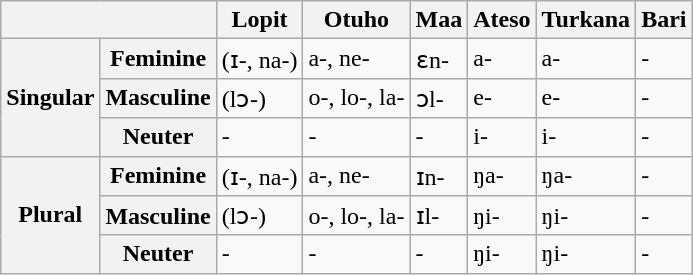<table class="wikitable">
<tr>
<th colspan="2"></th>
<th>Lopit</th>
<th>Otuho</th>
<th>Maa</th>
<th>Ateso</th>
<th>Turkana</th>
<th>Bari</th>
</tr>
<tr>
<th rowspan="3">Singular</th>
<th>Feminine</th>
<td>(ɪ-, na-)</td>
<td>a-, ne-</td>
<td>ɛn-</td>
<td>a-</td>
<td>a-</td>
<td>-</td>
</tr>
<tr>
<th>Masculine</th>
<td>(lɔ-)</td>
<td>o-, lo-, la-</td>
<td>ɔl-</td>
<td>e-</td>
<td>e-</td>
<td>-</td>
</tr>
<tr>
<th>Neuter</th>
<td>-</td>
<td>-</td>
<td>-</td>
<td>i-</td>
<td>i-</td>
<td>-</td>
</tr>
<tr>
<th rowspan="3">Plural</th>
<th>Feminine</th>
<td>(ɪ-, na-)</td>
<td>a-, ne-</td>
<td>ɪn-</td>
<td>ŋa-</td>
<td>ŋa-</td>
<td>-</td>
</tr>
<tr>
<th>Masculine</th>
<td>(lɔ-)</td>
<td>o-, lo-, la-</td>
<td>ɪl-</td>
<td>ŋi-</td>
<td>ŋi-</td>
<td>-</td>
</tr>
<tr>
<th>Neuter</th>
<td>-</td>
<td>-</td>
<td>-</td>
<td>ŋi-</td>
<td>ŋi-</td>
<td>-</td>
</tr>
</table>
